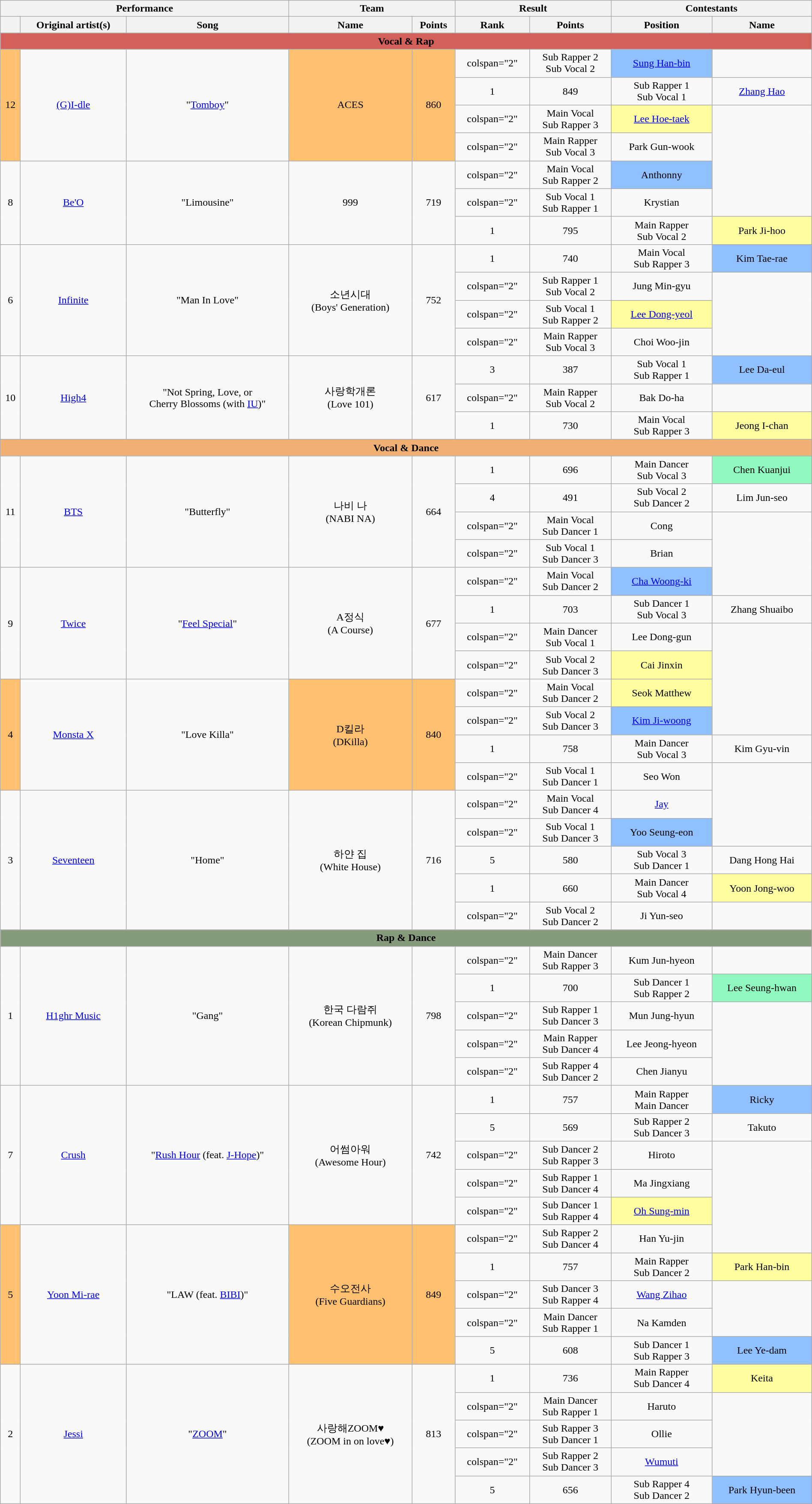<table class="wikitable collapsible" style="width: 100%; text-align:center">
<tr>
<th colspan="3">Performance</th>
<th colspan="2">Team</th>
<th colspan="2">Result</th>
<th colspan="2">Contestants</th>
</tr>
<tr>
<th></th>
<th>Original artist(s)</th>
<th>Song</th>
<th>Name</th>
<th>Points</th>
<th>Rank</th>
<th>Points</th>
<th>Position</th>
<th>Name</th>
</tr>
<tr>
<th colspan="9" style="background:#D2605A">Vocal & Rap</th>
</tr>
<tr>
<td style="background:#FFC06F" rowspan="4">12</td>
<td rowspan="4"><a href='#'>(G)I-dle</a></td>
<td rowspan="4">"<a href='#'>Tomboy</a>"</td>
<td style="background:#FFC06F" rowspan="4">ACES</td>
<td style="background:#FFC06F" rowspan="4">860</td>
<td>colspan="2" </td>
<td>Sub Rapper 2<br>Sub Vocal 2</td>
<td style="background:#90C0FF"><a href='#'>Sung Han-bin</a></td>
</tr>
<tr>
<td>1</td>
<td>849</td>
<td>Sub Rapper 1<br>Sub Vocal 1</td>
<td><a href='#'>Zhang Hao</a></td>
</tr>
<tr>
<td>colspan="2" </td>
<td>Main Vocal<br>Sub Rapper 3</td>
<td style="background:#FFFF9F"><a href='#'>Lee Hoe-taek</a></td>
</tr>
<tr>
<td>colspan="2" </td>
<td>Main Rapper<br>Sub Vocal 3</td>
<td>Park Gun-wook</td>
</tr>
<tr>
<td rowspan="3">8</td>
<td rowspan="3"><a href='#'>Be'O</a></td>
<td rowspan="3">"Limousine"<br></td>
<td rowspan="3">999</td>
<td rowspan="3">719</td>
<td>colspan="2" </td>
<td>Main Vocal<br>Sub Rapper 2</td>
<td style="background:#90C0FF">Anthonny</td>
</tr>
<tr>
<td>colspan="2" </td>
<td>Sub Vocal 1<br>Sub Rapper 1</td>
<td>Krystian</td>
</tr>
<tr>
<td>1</td>
<td>795</td>
<td>Main Rapper<br>Sub Vocal 2</td>
<td style="background:#FFFF9F">Park Ji-hoo</td>
</tr>
<tr>
<td rowspan="4">6</td>
<td rowspan="4"><a href='#'>Infinite</a></td>
<td rowspan="4">"Man In Love"<br></td>
<td rowspan="4">소년시대<br>(Boys' Generation)</td>
<td rowspan="4">752</td>
<td>1</td>
<td>740</td>
<td>Main Vocal<br>Sub Rapper 3</td>
<td style="background:#90C0FF">Kim Tae-rae</td>
</tr>
<tr>
<td>colspan="2" </td>
<td>Sub Rapper 1<br>Sub Vocal 2</td>
<td>Jung Min-gyu</td>
</tr>
<tr>
<td>colspan="2" </td>
<td>Sub Vocal 1<br>Sub Rapper 2</td>
<td style="background:#FFFF9F"><a href='#'>Lee Dong-yeol</a></td>
</tr>
<tr>
<td>colspan="2" </td>
<td>Main Rapper<br>Sub Vocal 3</td>
<td>Choi Woo-jin</td>
</tr>
<tr>
<td rowspan="3">10</td>
<td rowspan="3"><a href='#'>High4</a></td>
<td rowspan="3">"Not Spring, Love, or <br>Cherry Blossoms (with <a href='#'>IU</a>)"<br></td>
<td rowspan="3">사랑학개론<br>(Love 101)</td>
<td rowspan="3">617</td>
<td>3</td>
<td>387</td>
<td>Sub Vocal 1<br>Sub Rapper 1</td>
<td style="background:#90C0FF">Lee Da-eul</td>
</tr>
<tr>
<td>colspan="2" </td>
<td>Main Rapper<br>Sub Vocal 2</td>
<td>Bak Do-ha</td>
</tr>
<tr>
<td>1</td>
<td>730</td>
<td>Main Vocal<br>Sub Rapper 3</td>
<td style="background:#FFFF9F">Jeong I-chan</td>
</tr>
<tr>
<th colspan="9" style="background:#F0B074">Vocal & Dance</th>
</tr>
<tr>
<td rowspan="4">11</td>
<td rowspan="4"><a href='#'>BTS</a></td>
<td rowspan="4">"Butterfly"</td>
<td rowspan="4">나비 나<br>(NABI NA)</td>
<td rowspan="4">664</td>
<td>1</td>
<td>696</td>
<td>Main Dancer<br>Sub Vocal 3</td>
<td style="background:#90F9C0">Chen Kuanjui</td>
</tr>
<tr>
<td>4</td>
<td>491</td>
<td>Sub Vocal 2<br>Sub Dancer 2</td>
<td>Lim Jun-seo</td>
</tr>
<tr>
<td>colspan="2" </td>
<td>Main Vocal<br>Sub Dancer 1</td>
<td>Cong</td>
</tr>
<tr>
<td>colspan="2" </td>
<td>Sub Vocal 1<br>Sub Dancer 3</td>
<td>Brian</td>
</tr>
<tr>
<td rowspan="4">9</td>
<td rowspan="4"><a href='#'>Twice</a></td>
<td rowspan="4">"<a href='#'>Feel Special</a>"</td>
<td rowspan="4">A정식<br>(A Course)</td>
<td rowspan="4">677</td>
<td>colspan="2" </td>
<td>Main Vocal<br>Sub Dancer 2</td>
<td style="background:#90C0FF"><a href='#'>Cha Woong-ki</a></td>
</tr>
<tr>
<td>1</td>
<td>703</td>
<td>Sub Dancer 1<br>Sub Vocal 3</td>
<td>Zhang Shuaibo</td>
</tr>
<tr>
<td>colspan="2" </td>
<td>Main Dancer<br>Sub Vocal 1</td>
<td>Lee Dong-gun</td>
</tr>
<tr>
<td>colspan="2" </td>
<td>Sub Vocal 2<br>Sub Dancer 3</td>
<td style="background:#FFFF9F">Cai Jinxin</td>
</tr>
<tr>
<td style="background:#FFC06F" rowspan="4">4</td>
<td rowspan="4"><a href='#'>Monsta X</a></td>
<td rowspan="4">"Love Killa"</td>
<td style="background:#FFC06F" rowspan="4">D킬라<br>(DKilla)</td>
<td style="background:#FFC06F" rowspan="4">840</td>
<td>colspan="2" </td>
<td>Main Vocal<br>Sub Dancer 2</td>
<td style="background:#FFFF9F">Seok Matthew</td>
</tr>
<tr>
<td>colspan="2" </td>
<td>Sub Vocal 2<br>Sub Dancer 3</td>
<td style="background:#90C0FF"><a href='#'>Kim Ji-woong</a></td>
</tr>
<tr>
<td>1</td>
<td>758</td>
<td>Main Dancer<br>Sub Vocal 3</td>
<td>Kim Gyu-vin</td>
</tr>
<tr>
<td>colspan="2" </td>
<td>Sub Vocal 1<br>Sub Dancer 1</td>
<td>Seo Won</td>
</tr>
<tr>
<td rowspan="5">3</td>
<td rowspan="5"><a href='#'>Seventeen</a></td>
<td rowspan="5">"Home"</td>
<td rowspan="5">하얀 집<br>(White House)</td>
<td rowspan="5">716</td>
<td>colspan="2" </td>
<td>Main Vocal<br>Sub Dancer 4</td>
<td><a href='#'>Jay</a></td>
</tr>
<tr>
<td>colspan="2" </td>
<td>Sub Vocal 1<br>Sub Dancer 3</td>
<td style="background:#90C0FF">Yoo Seung-eon</td>
</tr>
<tr>
<td>5</td>
<td>580</td>
<td>Sub Vocal 3<br>Sub Dancer 1</td>
<td>Dang Hong Hai</td>
</tr>
<tr>
<td>1</td>
<td>660</td>
<td>Main Dancer<br> Sub Vocal 4</td>
<td style="background:#FFFF9F">Yoon Jong-woo</td>
</tr>
<tr>
<td>colspan="2" </td>
<td>Sub Vocal 2<br>Sub Dancer 2</td>
<td>Ji Yun-seo</td>
</tr>
<tr>
<th colspan="9" style="background:#859B7B">Rap & Dance</th>
</tr>
<tr>
<td rowspan="5">1</td>
<td rowspan="5"><a href='#'>H1ghr Music</a></td>
<td rowspan="5">"Gang"<br></td>
<td rowspan="5">한국 다람쥐<br>(Korean Chipmunk)</td>
<td rowspan="5">798</td>
<td>colspan="2" </td>
<td>Main Dancer<br>Sub Rapper 3</td>
<td>Kum Jun-hyeon</td>
</tr>
<tr>
<td>1</td>
<td>700</td>
<td>Sub Dancer 1<br>Sub Rapper 2</td>
<td style="background:#90F9C0">Lee Seung-hwan</td>
</tr>
<tr>
<td>colspan="2" </td>
<td>Sub Rapper 1<br>Sub Dancer 3</td>
<td>Mun Jung-hyun</td>
</tr>
<tr>
<td>colspan="2" </td>
<td>Main Rapper<br>Sub Dancer 4</td>
<td>Lee Jeong-hyeon</td>
</tr>
<tr>
<td>colspan="2" </td>
<td>Sub Rapper 4<br>Sub Dancer 2</td>
<td>Chen Jianyu</td>
</tr>
<tr>
<td rowspan="5">7</td>
<td rowspan="5"><a href='#'>Crush</a></td>
<td rowspan="5">"<a href='#'>Rush Hour</a> (feat. <a href='#'>J-Hope</a>)"</td>
<td rowspan="5">어썸아워<br>(Awesome Hour)</td>
<td rowspan="5">742</td>
<td>1</td>
<td>757</td>
<td>Main Rapper<br>Main Dancer</td>
<td style="background:#90C0FF">Ricky</td>
</tr>
<tr>
<td>5</td>
<td>569</td>
<td>Sub Rapper 2<br>Sub Dancer 3</td>
<td>Takuto</td>
</tr>
<tr>
<td>colspan="2" </td>
<td>Sub Dancer 2<br>Sub Rapper 3</td>
<td>Hiroto</td>
</tr>
<tr>
<td>colspan="2" </td>
<td>Sub Rapper 1<br>Sub Dancer 4</td>
<td>Ma Jingxiang</td>
</tr>
<tr>
<td>colspan="2" </td>
<td>Sub Dancer 1<br>Sub Rapper 4</td>
<td style="background:#FFFF9F"><a href='#'>Oh Sung-min</a></td>
</tr>
<tr>
<td style="background:#FFC06F" rowspan="5">5</td>
<td rowspan="5"><a href='#'>Yoon Mi-rae</a></td>
<td rowspan="5">"LAW (feat. <a href='#'>BIBI</a>)"</td>
<td style="background:#FFC06F" rowspan="5">수오전사<br>(Five Guardians)</td>
<td style="background:#FFC06F" rowspan="5">849</td>
<td>colspan="2" </td>
<td>Sub Rapper 2<br>Sub Dancer 4</td>
<td>Han Yu-jin</td>
</tr>
<tr>
<td>1</td>
<td>757</td>
<td>Main Rapper<br>Sub Dancer 2</td>
<td style="background:#FFFF9F">Park Han-bin</td>
</tr>
<tr>
<td>colspan="2" </td>
<td>Sub Dancer 3<br>Sub Rapper 4</td>
<td><a href='#'>Wang Zihao</a></td>
</tr>
<tr>
<td>colspan="2" </td>
<td>Main Dancer<br>Sub Rapper 1</td>
<td>Na Kamden</td>
</tr>
<tr>
<td>5</td>
<td>608</td>
<td>Sub Dancer 1<br>Sub Rapper 3</td>
<td style="background:#90C0FF">Lee Ye-dam</td>
</tr>
<tr>
<td rowspan="5">2</td>
<td rowspan="5"><a href='#'>Jessi</a></td>
<td rowspan="5">"<a href='#'>ZOOM</a>"</td>
<td rowspan="5">사랑해ZOOM♥<br>(ZOOM in on love♥️)</td>
<td rowspan="5">813</td>
<td>1</td>
<td>736</td>
<td>Main Rapper<br>Sub Dancer 4</td>
<td style="background:#FFFF9F">Keita</td>
</tr>
<tr>
<td>colspan="2" </td>
<td>Main Dancer<br>Sub Rapper 1</td>
<td>Haruto</td>
</tr>
<tr>
<td>colspan="2" </td>
<td>Sub Rapper 3<br>Sub Dancer 1</td>
<td>Ollie</td>
</tr>
<tr>
<td>colspan="2" </td>
<td>Sub Rapper 2<br>Sub Dancer 3</td>
<td><a href='#'>Wumuti</a></td>
</tr>
<tr>
<td>5</td>
<td>656</td>
<td>Sub Rapper 4<br>Sub Dancer 2</td>
<td style="background:#90C0FF">Park Hyun-been</td>
</tr>
</table>
